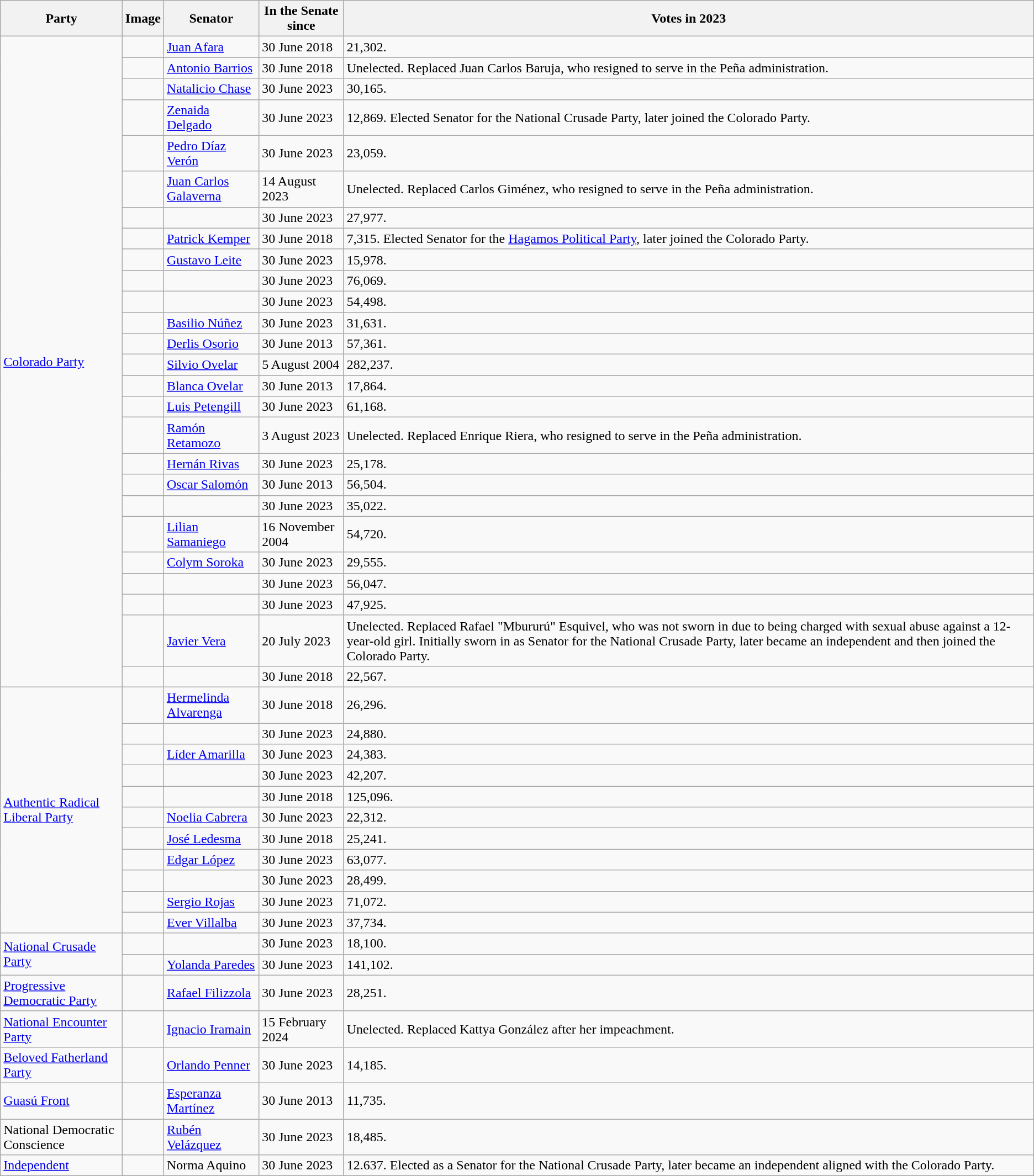<table class="wikitable sortable">
<tr>
<th>Party</th>
<th>Image</th>
<th>Senator</th>
<th>In the Senate since</th>
<th>Votes in 2023</th>
</tr>
<tr>
<td rowspan="26"><a href='#'>Colorado Party</a></td>
<td></td>
<td><a href='#'>Juan Afara</a></td>
<td>30 June 2018</td>
<td>21,302.</td>
</tr>
<tr>
<td></td>
<td><a href='#'>Antonio Barrios</a></td>
<td>30 June 2018</td>
<td>Unelected. Replaced Juan Carlos Baruja, who resigned to serve in the Peña administration.</td>
</tr>
<tr>
<td></td>
<td><a href='#'>Natalicio Chase</a></td>
<td>30 June 2023</td>
<td>30,165.</td>
</tr>
<tr>
<td></td>
<td><a href='#'>Zenaida Delgado</a></td>
<td>30 June 2023</td>
<td>12,869. Elected Senator for the National Crusade Party, later joined the Colorado Party.</td>
</tr>
<tr>
<td></td>
<td><a href='#'>Pedro Díaz Verón</a></td>
<td>30 June 2023</td>
<td>23,059.</td>
</tr>
<tr>
<td></td>
<td><a href='#'>Juan Carlos Galaverna</a></td>
<td>14 August 2023</td>
<td>Unelected. Replaced Carlos Giménez, who resigned to serve in the Peña administration.</td>
</tr>
<tr>
<td></td>
<td></td>
<td>30 June 2023</td>
<td>27,977.</td>
</tr>
<tr>
<td></td>
<td><a href='#'>Patrick Kemper</a></td>
<td>30 June 2018</td>
<td>7,315. Elected Senator for the <a href='#'>Hagamos Political Party</a>, later joined the Colorado Party.</td>
</tr>
<tr>
<td></td>
<td><a href='#'>Gustavo Leite</a></td>
<td>30 June 2023</td>
<td>15,978.</td>
</tr>
<tr>
<td></td>
<td></td>
<td>30 June 2023</td>
<td>76,069.</td>
</tr>
<tr>
<td></td>
<td></td>
<td>30 June 2023</td>
<td>54,498.</td>
</tr>
<tr>
<td></td>
<td><a href='#'>Basilio Núñez</a></td>
<td>30 June 2023</td>
<td>31,631.</td>
</tr>
<tr>
<td></td>
<td><a href='#'>Derlis Osorio</a></td>
<td>30 June 2013</td>
<td>57,361.</td>
</tr>
<tr>
<td></td>
<td><a href='#'>Silvio Ovelar</a></td>
<td>5 August 2004</td>
<td>282,237.</td>
</tr>
<tr>
<td></td>
<td><a href='#'>Blanca Ovelar</a></td>
<td>30 June 2013</td>
<td>17,864.</td>
</tr>
<tr>
<td></td>
<td><a href='#'>Luis Petengill</a></td>
<td>30 June 2023</td>
<td>61,168.</td>
</tr>
<tr>
<td></td>
<td><a href='#'>Ramón Retamozo</a></td>
<td>3 August 2023</td>
<td>Unelected. Replaced Enrique Riera, who resigned to serve in the Peña administration.</td>
</tr>
<tr>
<td></td>
<td><a href='#'>Hernán Rivas</a></td>
<td>30 June 2023</td>
<td>25,178.</td>
</tr>
<tr>
<td></td>
<td><a href='#'>Oscar Salomón</a></td>
<td>30 June 2013</td>
<td>56,504.</td>
</tr>
<tr>
<td></td>
<td></td>
<td>30 June 2023</td>
<td>35,022.</td>
</tr>
<tr>
<td></td>
<td><a href='#'>Lilian Samaniego</a></td>
<td>16 November 2004</td>
<td>54,720.</td>
</tr>
<tr>
<td></td>
<td><a href='#'>Colym Soroka</a></td>
<td>30 June 2023</td>
<td>29,555.</td>
</tr>
<tr>
<td></td>
<td></td>
<td>30 June 2023</td>
<td>56,047.</td>
</tr>
<tr>
<td></td>
<td></td>
<td>30 June 2023</td>
<td>47,925.</td>
</tr>
<tr>
<td></td>
<td><a href='#'>Javier Vera</a></td>
<td>20 July 2023</td>
<td>Unelected. Replaced Rafael "Mbururú" Esquivel, who was not sworn in due to being charged with sexual abuse against a 12-year-old girl. Initially sworn in as Senator for the National Crusade Party, later became an independent and then joined the Colorado Party.</td>
</tr>
<tr>
<td></td>
<td></td>
<td>30 June 2018</td>
<td>22,567.</td>
</tr>
<tr>
<td rowspan="11"><a href='#'>Authentic Radical Liberal Party</a></td>
<td></td>
<td><a href='#'>Hermelinda Alvarenga</a></td>
<td>30 June 2018</td>
<td>26,296.</td>
</tr>
<tr>
<td></td>
<td></td>
<td>30 June 2023</td>
<td>24,880.</td>
</tr>
<tr>
<td></td>
<td><a href='#'>Líder Amarilla</a></td>
<td>30 June 2023</td>
<td>24,383.</td>
</tr>
<tr>
<td></td>
<td></td>
<td>30 June 2023</td>
<td>42,207.</td>
</tr>
<tr>
<td></td>
<td></td>
<td>30 June 2018</td>
<td>125,096.</td>
</tr>
<tr>
<td></td>
<td><a href='#'>Noelia Cabrera</a></td>
<td>30 June 2023</td>
<td>22,312.</td>
</tr>
<tr>
<td></td>
<td><a href='#'>José Ledesma</a></td>
<td>30 June 2018</td>
<td>25,241.</td>
</tr>
<tr>
<td></td>
<td><a href='#'>Edgar López</a></td>
<td>30 June 2023</td>
<td>63,077.</td>
</tr>
<tr>
<td></td>
<td></td>
<td>30 June 2023</td>
<td>28,499.</td>
</tr>
<tr>
<td></td>
<td><a href='#'>Sergio Rojas</a></td>
<td>30 June 2023</td>
<td>71,072.</td>
</tr>
<tr>
<td></td>
<td><a href='#'>Ever Villalba</a></td>
<td>30 June 2023</td>
<td>37,734.</td>
</tr>
<tr>
<td rowspan="2"><a href='#'>National Crusade Party</a></td>
<td></td>
<td></td>
<td>30 June 2023</td>
<td>18,100.</td>
</tr>
<tr>
<td></td>
<td><a href='#'>Yolanda Paredes</a></td>
<td>30 June 2023</td>
<td>141,102.</td>
</tr>
<tr>
<td><a href='#'>Progressive Democratic Party</a></td>
<td></td>
<td><a href='#'>Rafael Filizzola</a></td>
<td>30 June 2023</td>
<td>28,251.</td>
</tr>
<tr>
<td><a href='#'>National Encounter Party</a></td>
<td></td>
<td><a href='#'>Ignacio Iramain</a></td>
<td>15 February 2024</td>
<td>Unelected. Replaced Kattya González after her impeachment.</td>
</tr>
<tr>
<td><a href='#'>Beloved Fatherland Party</a></td>
<td></td>
<td><a href='#'>Orlando Penner</a></td>
<td>30 June 2023</td>
<td>14,185.</td>
</tr>
<tr>
<td><a href='#'>Guasú Front</a></td>
<td></td>
<td><a href='#'>Esperanza Martínez</a></td>
<td>30 June 2013</td>
<td>11,735.</td>
</tr>
<tr>
<td>National Democratic Conscience</td>
<td></td>
<td><a href='#'>Rubén Velázquez</a></td>
<td>30 June 2023</td>
<td>18,485.</td>
</tr>
<tr>
<td><a href='#'>Independent</a></td>
<td></td>
<td>Norma Aquino</td>
<td>30 June 2023</td>
<td>12.637. Elected as a Senator for the National Crusade Party, later became an independent aligned with the Colorado Party.</td>
</tr>
</table>
